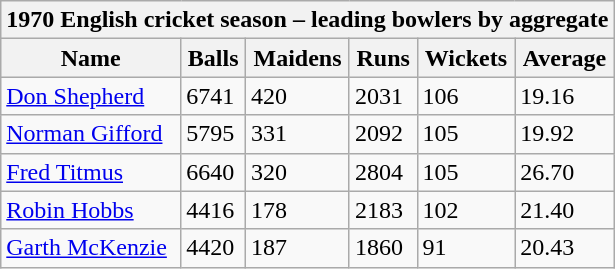<table class="wikitable">
<tr>
<th bgcolor="#efefef" colspan="7">1970 English cricket season – leading bowlers by aggregate</th>
</tr>
<tr bgcolor="#efefef">
<th>Name</th>
<th>Balls</th>
<th>Maidens</th>
<th>Runs</th>
<th>Wickets</th>
<th>Average</th>
</tr>
<tr>
<td><a href='#'>Don Shepherd</a></td>
<td>6741</td>
<td>420</td>
<td>2031</td>
<td>106</td>
<td>19.16</td>
</tr>
<tr>
<td><a href='#'>Norman Gifford</a></td>
<td>5795</td>
<td>331</td>
<td>2092</td>
<td>105</td>
<td>19.92</td>
</tr>
<tr>
<td><a href='#'>Fred Titmus</a></td>
<td>6640</td>
<td>320</td>
<td>2804</td>
<td>105</td>
<td>26.70</td>
</tr>
<tr>
<td><a href='#'>Robin Hobbs</a></td>
<td>4416</td>
<td>178</td>
<td>2183</td>
<td>102</td>
<td>21.40</td>
</tr>
<tr>
<td><a href='#'>Garth McKenzie</a></td>
<td>4420</td>
<td>187</td>
<td>1860</td>
<td>91</td>
<td>20.43</td>
</tr>
</table>
